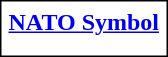<table style="border:1px solid black; background:white;float: right;text-align: center" cellpadding="3">
<tr>
<th><a href='#'>NATO Symbol</a></th>
</tr>
<tr>
<td></td>
</tr>
</table>
